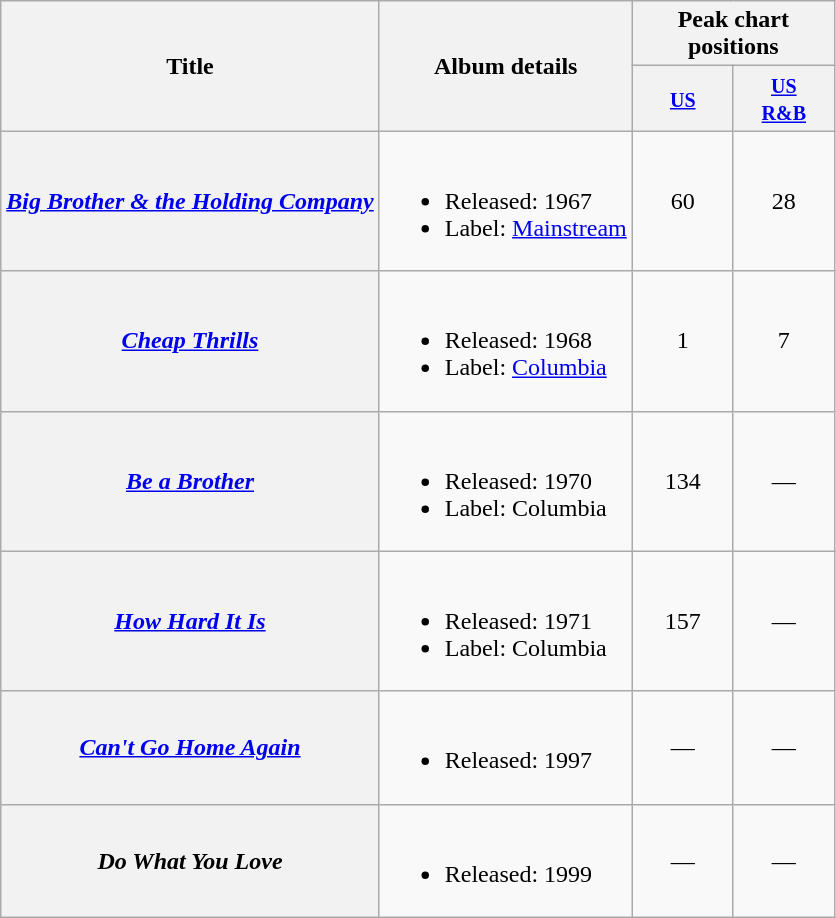<table class="wikitable plainrowheaders">
<tr>
<th scope="col" rowspan=2>Title</th>
<th scope="col" rowspan=2>Album details</th>
<th scope="col" colspan=2>Peak chart positions</th>
</tr>
<tr>
<th width=60><small><a href='#'>US</a></small></th>
<th width=60><small><a href='#'>US<br>R&B</a></small></th>
</tr>
<tr>
<th scope="row"><em><a href='#'>Big Brother & the Holding Company</a></em></th>
<td align=left><br><ul><li>Released: 1967</li><li>Label: <a href='#'>Mainstream</a></li></ul></td>
<td align=center>60</td>
<td align=center>28</td>
</tr>
<tr>
<th scope="row"><em><a href='#'>Cheap Thrills</a></em></th>
<td align=left><br><ul><li>Released: 1968</li><li>Label: <a href='#'>Columbia</a></li></ul></td>
<td align=center>1</td>
<td align=center>7</td>
</tr>
<tr>
<th scope="row"><em><a href='#'>Be a Brother</a></em></th>
<td align=left><br><ul><li>Released: 1970</li><li>Label: Columbia</li></ul></td>
<td align=center>134</td>
<td align=center>—</td>
</tr>
<tr>
<th scope="row"><em><a href='#'>How Hard It Is</a></em></th>
<td align=left><br><ul><li>Released: 1971</li><li>Label: Columbia</li></ul></td>
<td align=center>157</td>
<td align=center>—</td>
</tr>
<tr>
<th scope="row"><em><a href='#'>Can't Go Home Again</a></em></th>
<td align=left><br><ul><li>Released: 1997</li></ul></td>
<td align=center>—</td>
<td align=center>—</td>
</tr>
<tr>
<th scope="row"><em>Do What You Love</em></th>
<td align=left><br><ul><li>Released: 1999</li></ul></td>
<td align=center>—</td>
<td align=center>—</td>
</tr>
</table>
